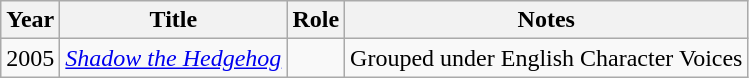<table class="wikitable">
<tr>
<th>Year</th>
<th>Title</th>
<th>Role</th>
<th>Notes</th>
</tr>
<tr>
<td>2005</td>
<td><em><a href='#'>Shadow the Hedgehog</a></em></td>
<td></td>
<td>Grouped under English Character Voices</td>
</tr>
</table>
